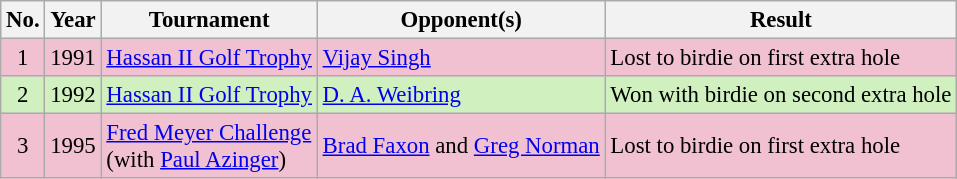<table class="wikitable" style="font-size:95%;">
<tr>
<th>No.</th>
<th>Year</th>
<th>Tournament</th>
<th>Opponent(s)</th>
<th>Result</th>
</tr>
<tr style="background:#F2C1D1;">
<td align=center>1</td>
<td>1991</td>
<td><a href='#'>Hassan II Golf Trophy</a></td>
<td> <a href='#'>Vijay Singh</a></td>
<td>Lost to birdie on first extra hole</td>
</tr>
<tr style="background:#D0F0C0;">
<td align=center>2</td>
<td>1992</td>
<td><a href='#'>Hassan II Golf Trophy</a></td>
<td> <a href='#'>D. A. Weibring</a></td>
<td>Won with birdie on second extra hole</td>
</tr>
<tr style="background:#F2C1D1;">
<td align=center>3</td>
<td>1995</td>
<td><a href='#'>Fred Meyer Challenge</a><br>(with  <a href='#'>Paul Azinger</a>)</td>
<td> <a href='#'>Brad Faxon</a> and  <a href='#'>Greg Norman</a></td>
<td>Lost to birdie on first extra hole</td>
</tr>
</table>
